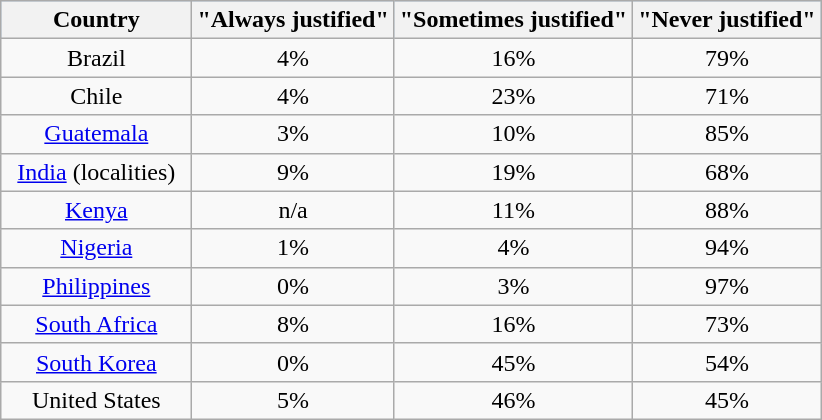<table class="wikitable" style="margin:1em auto; text-align:center" align="center">
<tr style="background-color: #a0d0ff;">
<th>Country</th>
<th>"Always justified"</th>
<th>"Sometimes justified"</th>
<th>"Never justified"</th>
</tr>
<tr>
<td width=120>Brazil</td>
<td>4%</td>
<td>16%</td>
<td>79%</td>
</tr>
<tr>
<td width=120>Chile</td>
<td>4%</td>
<td>23%</td>
<td>71%</td>
</tr>
<tr>
<td width=120><a href='#'>Guatemala</a></td>
<td>3%</td>
<td>10%</td>
<td>85%</td>
</tr>
<tr>
<td width=120><a href='#'>India</a> (localities)</td>
<td>9%</td>
<td>19%</td>
<td>68%</td>
</tr>
<tr>
<td width=120><a href='#'>Kenya</a></td>
<td>n/a</td>
<td>11%</td>
<td>88%</td>
</tr>
<tr>
<td width=120><a href='#'>Nigeria</a></td>
<td>1%</td>
<td>4%</td>
<td>94%</td>
</tr>
<tr>
<td width=120><a href='#'>Philippines</a></td>
<td>0%</td>
<td>3%</td>
<td>97%</td>
</tr>
<tr>
<td width=120><a href='#'>South Africa</a></td>
<td>8%</td>
<td>16%</td>
<td>73%</td>
</tr>
<tr>
<td width=120><a href='#'>South Korea</a></td>
<td>0%</td>
<td>45%</td>
<td>54%</td>
</tr>
<tr>
<td width=120>United States</td>
<td>5%</td>
<td>46%</td>
<td>45%</td>
</tr>
</table>
